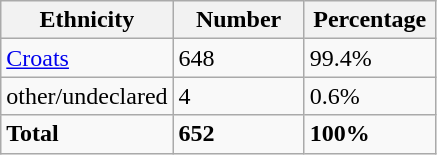<table class="wikitable">
<tr>
<th width="100px">Ethnicity</th>
<th width="80px">Number</th>
<th width="80px">Percentage</th>
</tr>
<tr>
<td><a href='#'>Croats</a></td>
<td>648</td>
<td>99.4%</td>
</tr>
<tr>
<td>other/undeclared</td>
<td>4</td>
<td>0.6%</td>
</tr>
<tr>
<td><strong>Total</strong></td>
<td><strong>652</strong></td>
<td><strong>100%</strong></td>
</tr>
</table>
